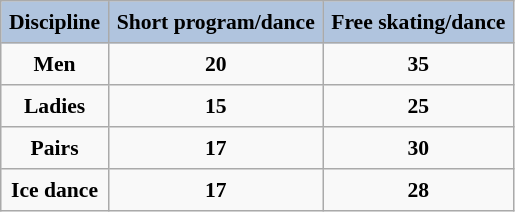<table border="2" cellpadding="5" cellspacing="0" style="margin: 1em 1em 1em 0; background: #f9f9f9; border: 1px #aaa solid; border-collapse: collapse; font-size: 90%;">
<tr bgcolor="#B0C4DE" align="center">
<th>Discipline</th>
<th>Short program/dance</th>
<th>Free skating/dance</th>
</tr>
<tr>
<th>Men</th>
<th>20</th>
<th>35</th>
</tr>
<tr>
<th>Ladies</th>
<th>15</th>
<th>25</th>
</tr>
<tr>
<th>Pairs</th>
<th>17</th>
<th>30</th>
</tr>
<tr>
<th>Ice dance</th>
<th>17</th>
<th>28</th>
</tr>
</table>
